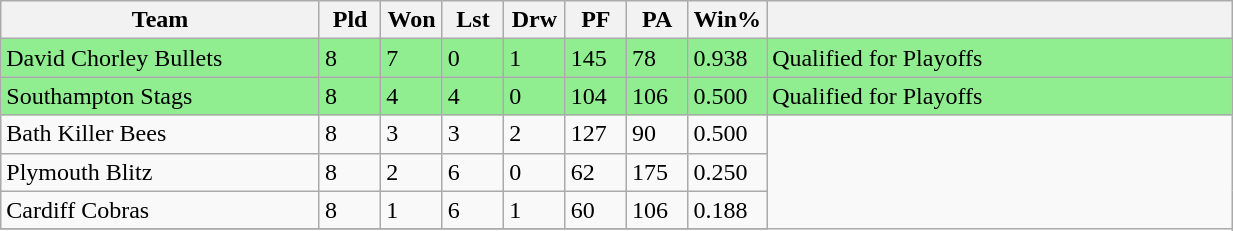<table class="wikitable" width=65%">
<tr>
<th width=26%>Team</th>
<th width=5%>Pld</th>
<th width=5%>Won</th>
<th width=5%>Lst</th>
<th width=5%>Drw</th>
<th width=5%>PF</th>
<th width=5%>PA</th>
<th width=6%>Win%</th>
<th width=38%></th>
</tr>
<tr style="background:lightgreen">
<td>David Chorley Bullets</td>
<td>8</td>
<td>7</td>
<td>0</td>
<td>1</td>
<td>145</td>
<td>78</td>
<td>0.938</td>
<td>Qualified for Playoffs</td>
</tr>
<tr style="background:lightgreen">
<td>Southampton Stags</td>
<td>8</td>
<td>4</td>
<td>4</td>
<td>0</td>
<td>104</td>
<td>106</td>
<td>0.500</td>
<td>Qualified for Playoffs</td>
</tr>
<tr>
<td>Bath Killer Bees</td>
<td>8</td>
<td>3</td>
<td>3</td>
<td>2</td>
<td>127</td>
<td>90</td>
<td>0.500</td>
</tr>
<tr>
<td>Plymouth Blitz</td>
<td>8</td>
<td>2</td>
<td>6</td>
<td>0</td>
<td>62</td>
<td>175</td>
<td>0.250</td>
</tr>
<tr>
<td>Cardiff Cobras</td>
<td>8</td>
<td>1</td>
<td>6</td>
<td>1</td>
<td>60</td>
<td>106</td>
<td>0.188</td>
</tr>
<tr>
</tr>
</table>
